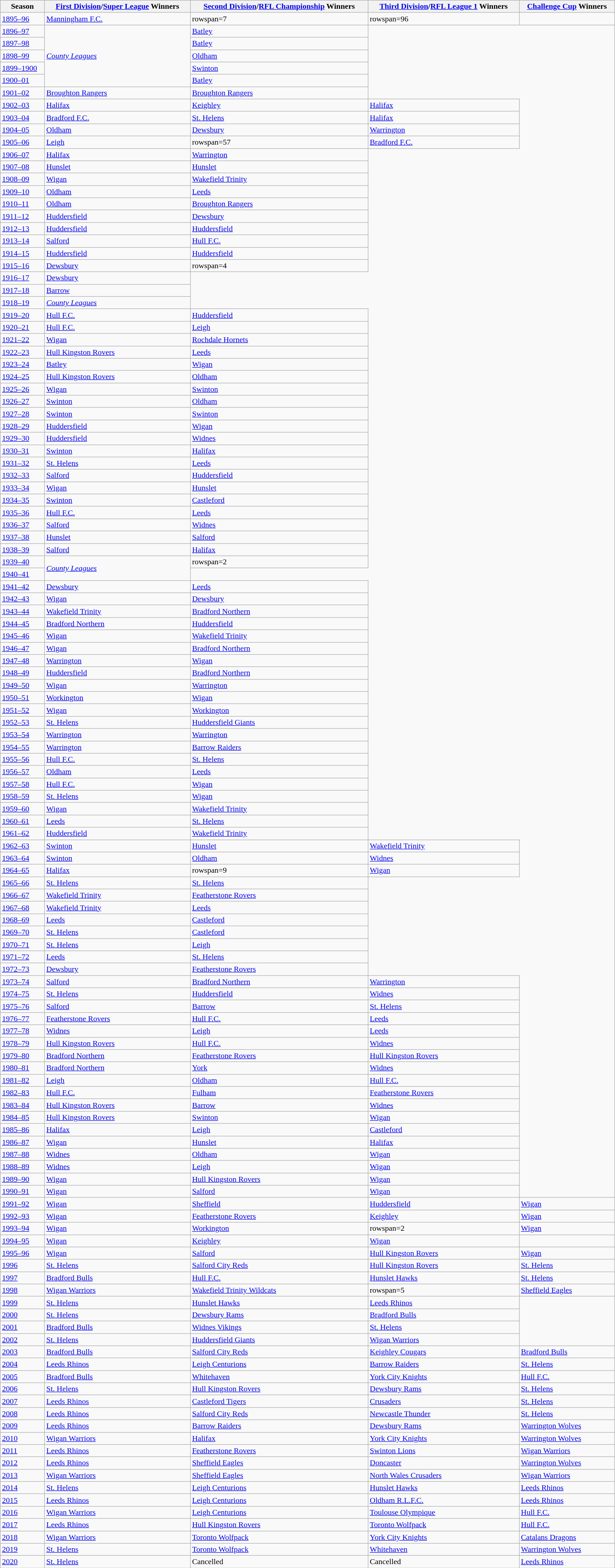<table class="wikitable sortable"  style="text-align:centre; width:100%;">
<tr>
<th>Season</th>
<th><a href='#'>First Division</a>/<a href='#'>Super League</a> Winners</th>
<th><a href='#'>Second Division</a>/<a href='#'>RFL Championship</a> Winners</th>
<th><a href='#'>Third Division</a>/<a href='#'>RFL League 1</a> Winners</th>
<th><a href='#'>Challenge Cup</a> Winners</th>
</tr>
<tr>
<td><a href='#'>1895–96</a></td>
<td><a href='#'>Manningham F.C.</a></td>
<td>rowspan=7 </td>
<td>rowspan=96 </td>
<td></td>
</tr>
<tr>
<td><a href='#'>1896–97</a></td>
<td rowspan=5><em><a href='#'>County Leagues</a></em></td>
<td> <a href='#'>Batley</a></td>
</tr>
<tr>
<td><a href='#'>1897–98</a></td>
<td> <a href='#'>Batley</a></td>
</tr>
<tr>
<td><a href='#'>1898–99</a></td>
<td> <a href='#'>Oldham</a></td>
</tr>
<tr>
<td><a href='#'>1899–1900</a></td>
<td> <a href='#'>Swinton</a></td>
</tr>
<tr>
<td><a href='#'>1900–01</a></td>
<td> <a href='#'>Batley</a></td>
</tr>
<tr>
<td><a href='#'>1901–02</a></td>
<td><a href='#'>Broughton Rangers</a></td>
<td><a href='#'>Broughton Rangers</a></td>
</tr>
<tr>
<td><a href='#'>1902–03</a></td>
<td> <a href='#'>Halifax</a></td>
<td> <a href='#'>Keighley</a></td>
<td> <a href='#'>Halifax</a></td>
</tr>
<tr>
<td><a href='#'>1903–04</a></td>
<td><a href='#'>Bradford F.C.</a></td>
<td> <a href='#'>St. Helens</a></td>
<td> <a href='#'>Halifax</a></td>
</tr>
<tr>
<td><a href='#'>1904–05</a></td>
<td> <a href='#'>Oldham</a></td>
<td> <a href='#'>Dewsbury</a></td>
<td> <a href='#'>Warrington</a></td>
</tr>
<tr>
<td><a href='#'>1905–06</a></td>
<td> <a href='#'>Leigh</a></td>
<td>rowspan=57 </td>
<td><a href='#'>Bradford F.C.</a></td>
</tr>
<tr>
<td><a href='#'>1906–07</a></td>
<td> <a href='#'>Halifax</a></td>
<td> <a href='#'>Warrington</a></td>
</tr>
<tr>
<td><a href='#'>1907–08</a></td>
<td> <a href='#'>Hunslet</a></td>
<td> <a href='#'>Hunslet</a></td>
</tr>
<tr>
<td><a href='#'>1908–09</a></td>
<td> <a href='#'>Wigan</a></td>
<td> <a href='#'>Wakefield Trinity</a></td>
</tr>
<tr>
<td><a href='#'>1909–10</a></td>
<td> <a href='#'>Oldham</a></td>
<td> <a href='#'>Leeds</a></td>
</tr>
<tr>
<td><a href='#'>1910–11</a></td>
<td> <a href='#'>Oldham</a></td>
<td><a href='#'>Broughton Rangers</a></td>
</tr>
<tr>
<td><a href='#'>1911–12</a></td>
<td> <a href='#'>Huddersfield</a></td>
<td> <a href='#'>Dewsbury</a></td>
</tr>
<tr>
<td><a href='#'>1912–13</a></td>
<td> <a href='#'>Huddersfield</a></td>
<td> <a href='#'>Huddersfield</a></td>
</tr>
<tr>
<td><a href='#'>1913–14</a></td>
<td> <a href='#'>Salford</a></td>
<td> <a href='#'>Hull F.C.</a></td>
</tr>
<tr>
<td><a href='#'>1914–15</a></td>
<td> <a href='#'>Huddersfield</a></td>
<td> <a href='#'>Huddersfield</a></td>
</tr>
<tr>
<td><a href='#'>1915–16</a></td>
<td> <a href='#'>Dewsbury</a></td>
<td>rowspan=4 </td>
</tr>
<tr>
<td><a href='#'>1916–17</a></td>
<td> <a href='#'>Dewsbury</a></td>
</tr>
<tr>
<td><a href='#'>1917–18</a></td>
<td> <a href='#'>Barrow</a></td>
</tr>
<tr>
<td><a href='#'>1918–19</a></td>
<td><em><a href='#'>County Leagues</a></em></td>
</tr>
<tr>
<td><a href='#'>1919–20</a></td>
<td> <a href='#'>Hull F.C.</a></td>
<td> <a href='#'>Huddersfield</a></td>
</tr>
<tr>
<td><a href='#'>1920–21</a></td>
<td> <a href='#'>Hull F.C.</a></td>
<td> <a href='#'>Leigh</a></td>
</tr>
<tr>
<td><a href='#'>1921–22</a></td>
<td> <a href='#'>Wigan</a></td>
<td> <a href='#'>Rochdale Hornets</a></td>
</tr>
<tr>
<td><a href='#'>1922–23</a></td>
<td> <a href='#'>Hull Kingston Rovers</a></td>
<td> <a href='#'>Leeds</a></td>
</tr>
<tr>
<td><a href='#'>1923–24</a></td>
<td> <a href='#'>Batley</a></td>
<td> <a href='#'>Wigan</a></td>
</tr>
<tr>
<td><a href='#'>1924–25</a></td>
<td> <a href='#'>Hull Kingston Rovers</a></td>
<td> <a href='#'>Oldham</a></td>
</tr>
<tr>
<td><a href='#'>1925–26</a></td>
<td> <a href='#'>Wigan</a></td>
<td> <a href='#'>Swinton</a></td>
</tr>
<tr>
<td><a href='#'>1926–27</a></td>
<td> <a href='#'>Swinton</a></td>
<td> <a href='#'>Oldham</a></td>
</tr>
<tr>
<td><a href='#'>1927–28</a></td>
<td> <a href='#'>Swinton</a></td>
<td> <a href='#'>Swinton</a></td>
</tr>
<tr>
<td><a href='#'>1928–29</a></td>
<td> <a href='#'>Huddersfield</a></td>
<td> <a href='#'>Wigan</a></td>
</tr>
<tr>
<td><a href='#'>1929–30</a></td>
<td> <a href='#'>Huddersfield</a></td>
<td> <a href='#'>Widnes</a></td>
</tr>
<tr>
<td><a href='#'>1930–31</a></td>
<td> <a href='#'>Swinton</a></td>
<td> <a href='#'>Halifax</a></td>
</tr>
<tr>
<td><a href='#'>1931–32</a></td>
<td> <a href='#'>St. Helens</a></td>
<td> <a href='#'>Leeds</a></td>
</tr>
<tr>
<td><a href='#'>1932–33</a></td>
<td> <a href='#'>Salford</a></td>
<td> <a href='#'>Huddersfield</a></td>
</tr>
<tr>
<td><a href='#'>1933–34</a></td>
<td> <a href='#'>Wigan</a></td>
<td> <a href='#'>Hunslet</a></td>
</tr>
<tr>
<td><a href='#'>1934–35</a></td>
<td> <a href='#'>Swinton</a></td>
<td> <a href='#'>Castleford</a></td>
</tr>
<tr>
<td><a href='#'>1935–36</a></td>
<td> <a href='#'>Hull F.C.</a></td>
<td> <a href='#'>Leeds</a></td>
</tr>
<tr>
<td><a href='#'>1936–37</a></td>
<td> <a href='#'>Salford</a></td>
<td> <a href='#'>Widnes</a></td>
</tr>
<tr>
<td><a href='#'>1937–38</a></td>
<td> <a href='#'>Hunslet</a></td>
<td> <a href='#'>Salford</a></td>
</tr>
<tr>
<td><a href='#'>1938–39</a></td>
<td> <a href='#'>Salford</a></td>
<td> <a href='#'>Halifax</a></td>
</tr>
<tr>
<td><a href='#'>1939–40</a></td>
<td rowspan=2><em><a href='#'>County Leagues</a></em></td>
<td>rowspan=2 </td>
</tr>
<tr>
<td><a href='#'>1940–41</a></td>
</tr>
<tr>
<td><a href='#'>1941–42</a></td>
<td> <a href='#'>Dewsbury</a></td>
<td> <a href='#'>Leeds</a></td>
</tr>
<tr>
<td><a href='#'>1942–43</a></td>
<td> <a href='#'>Wigan</a></td>
<td> <a href='#'>Dewsbury</a></td>
</tr>
<tr>
<td><a href='#'>1943–44</a></td>
<td> <a href='#'>Wakefield Trinity</a></td>
<td> <a href='#'>Bradford Northern</a></td>
</tr>
<tr>
<td><a href='#'>1944–45</a></td>
<td> <a href='#'>Bradford Northern</a></td>
<td> <a href='#'>Huddersfield</a></td>
</tr>
<tr>
<td><a href='#'>1945–46</a></td>
<td> <a href='#'>Wigan</a></td>
<td> <a href='#'>Wakefield Trinity</a></td>
</tr>
<tr>
<td><a href='#'>1946–47</a></td>
<td> <a href='#'>Wigan</a></td>
<td> <a href='#'>Bradford Northern</a></td>
</tr>
<tr>
<td><a href='#'>1947–48</a></td>
<td> <a href='#'>Warrington</a></td>
<td> <a href='#'>Wigan</a></td>
</tr>
<tr>
<td><a href='#'>1948–49</a></td>
<td> <a href='#'>Huddersfield</a></td>
<td> <a href='#'>Bradford Northern</a></td>
</tr>
<tr>
<td><a href='#'>1949–50</a></td>
<td> <a href='#'>Wigan</a></td>
<td> <a href='#'>Warrington</a></td>
</tr>
<tr>
<td><a href='#'>1950–51</a></td>
<td> <a href='#'>Workington</a></td>
<td> <a href='#'>Wigan</a></td>
</tr>
<tr>
<td><a href='#'>1951–52</a></td>
<td> <a href='#'>Wigan</a></td>
<td> <a href='#'>Workington</a></td>
</tr>
<tr>
<td><a href='#'>1952–53</a></td>
<td> <a href='#'>St. Helens</a></td>
<td> <a href='#'>Huddersfield Giants</a></td>
</tr>
<tr>
<td><a href='#'>1953–54</a></td>
<td> <a href='#'>Warrington</a></td>
<td> <a href='#'>Warrington</a></td>
</tr>
<tr>
<td><a href='#'>1954–55</a></td>
<td> <a href='#'>Warrington</a></td>
<td> <a href='#'>Barrow Raiders</a></td>
</tr>
<tr>
<td><a href='#'>1955–56</a></td>
<td> <a href='#'>Hull F.C.</a></td>
<td> <a href='#'>St. Helens</a></td>
</tr>
<tr>
<td><a href='#'>1956–57</a></td>
<td> <a href='#'>Oldham</a></td>
<td> <a href='#'>Leeds</a></td>
</tr>
<tr>
<td><a href='#'>1957–58</a></td>
<td> <a href='#'>Hull F.C.</a></td>
<td> <a href='#'>Wigan</a></td>
</tr>
<tr>
<td><a href='#'>1958–59</a></td>
<td> <a href='#'>St. Helens</a></td>
<td> <a href='#'>Wigan</a></td>
</tr>
<tr>
<td><a href='#'>1959–60</a></td>
<td> <a href='#'>Wigan</a></td>
<td> <a href='#'>Wakefield Trinity</a></td>
</tr>
<tr>
<td><a href='#'>1960–61</a></td>
<td> <a href='#'>Leeds</a></td>
<td> <a href='#'>St. Helens</a></td>
</tr>
<tr>
<td><a href='#'>1961–62</a></td>
<td> <a href='#'>Huddersfield</a></td>
<td> <a href='#'>Wakefield Trinity</a></td>
</tr>
<tr>
<td><a href='#'>1962–63</a></td>
<td> <a href='#'>Swinton</a></td>
<td> <a href='#'>Hunslet</a></td>
<td> <a href='#'>Wakefield Trinity</a></td>
</tr>
<tr>
<td><a href='#'>1963–64</a></td>
<td> <a href='#'>Swinton</a></td>
<td> <a href='#'>Oldham</a></td>
<td> <a href='#'>Widnes</a></td>
</tr>
<tr>
<td><a href='#'>1964–65</a></td>
<td> <a href='#'>Halifax</a></td>
<td>rowspan=9 </td>
<td> <a href='#'>Wigan</a></td>
</tr>
<tr>
<td><a href='#'>1965–66</a></td>
<td> <a href='#'>St. Helens</a></td>
<td> <a href='#'>St. Helens</a></td>
</tr>
<tr>
<td><a href='#'>1966–67</a></td>
<td> <a href='#'>Wakefield Trinity</a></td>
<td> <a href='#'>Featherstone Rovers</a></td>
</tr>
<tr>
<td><a href='#'>1967–68</a></td>
<td> <a href='#'>Wakefield Trinity</a></td>
<td> <a href='#'>Leeds</a></td>
</tr>
<tr>
<td><a href='#'>1968–69</a></td>
<td> <a href='#'>Leeds</a></td>
<td> <a href='#'>Castleford</a></td>
</tr>
<tr>
<td><a href='#'>1969–70</a></td>
<td> <a href='#'>St. Helens</a></td>
<td> <a href='#'>Castleford</a></td>
</tr>
<tr>
<td><a href='#'>1970–71</a></td>
<td> <a href='#'>St. Helens</a></td>
<td> <a href='#'>Leigh</a></td>
</tr>
<tr>
<td><a href='#'>1971–72</a></td>
<td> <a href='#'>Leeds</a></td>
<td> <a href='#'>St. Helens</a></td>
</tr>
<tr>
<td><a href='#'>1972–73</a></td>
<td> <a href='#'>Dewsbury</a></td>
<td> <a href='#'>Featherstone Rovers</a></td>
</tr>
<tr>
<td><a href='#'>1973–74</a></td>
<td> <a href='#'>Salford</a></td>
<td> <a href='#'>Bradford Northern</a></td>
<td> <a href='#'>Warrington</a></td>
</tr>
<tr>
<td><a href='#'>1974–75</a></td>
<td> <a href='#'>St. Helens</a></td>
<td> <a href='#'>Huddersfield</a></td>
<td> <a href='#'>Widnes</a></td>
</tr>
<tr>
<td><a href='#'>1975–76</a></td>
<td> <a href='#'>Salford</a></td>
<td> <a href='#'>Barrow</a></td>
<td> <a href='#'>St. Helens</a></td>
</tr>
<tr>
<td><a href='#'>1976–77</a></td>
<td> <a href='#'>Featherstone Rovers</a></td>
<td> <a href='#'>Hull F.C.</a></td>
<td> <a href='#'>Leeds</a></td>
</tr>
<tr>
<td><a href='#'>1977–78</a></td>
<td> <a href='#'>Widnes</a></td>
<td> <a href='#'>Leigh</a></td>
<td> <a href='#'>Leeds</a></td>
</tr>
<tr>
<td><a href='#'>1978–79</a></td>
<td> <a href='#'>Hull Kingston Rovers</a></td>
<td> <a href='#'>Hull F.C.</a></td>
<td> <a href='#'>Widnes</a></td>
</tr>
<tr>
<td><a href='#'>1979–80</a></td>
<td> <a href='#'>Bradford Northern</a></td>
<td> <a href='#'>Featherstone Rovers</a></td>
<td> <a href='#'>Hull Kingston Rovers</a></td>
</tr>
<tr>
<td><a href='#'>1980–81</a></td>
<td> <a href='#'>Bradford Northern</a></td>
<td> <a href='#'>York</a></td>
<td> <a href='#'>Widnes</a></td>
</tr>
<tr>
<td><a href='#'>1981–82</a></td>
<td> <a href='#'>Leigh</a></td>
<td> <a href='#'>Oldham</a></td>
<td> <a href='#'>Hull F.C.</a></td>
</tr>
<tr>
<td><a href='#'>1982–83</a></td>
<td> <a href='#'>Hull F.C.</a></td>
<td> <a href='#'>Fulham</a></td>
<td> <a href='#'>Featherstone Rovers</a></td>
</tr>
<tr>
<td><a href='#'>1983–84</a></td>
<td> <a href='#'>Hull Kingston Rovers</a></td>
<td> <a href='#'>Barrow</a></td>
<td> <a href='#'>Widnes</a></td>
</tr>
<tr>
<td><a href='#'>1984–85</a></td>
<td> <a href='#'>Hull Kingston Rovers</a></td>
<td> <a href='#'>Swinton</a></td>
<td> <a href='#'>Wigan</a></td>
</tr>
<tr>
<td><a href='#'>1985–86</a></td>
<td> <a href='#'>Halifax</a></td>
<td> <a href='#'>Leigh</a></td>
<td> <a href='#'>Castleford</a></td>
</tr>
<tr>
<td><a href='#'>1986–87</a></td>
<td> <a href='#'>Wigan</a></td>
<td> <a href='#'>Hunslet</a></td>
<td> <a href='#'>Halifax</a></td>
</tr>
<tr>
<td><a href='#'>1987–88</a></td>
<td> <a href='#'>Widnes</a></td>
<td> <a href='#'>Oldham</a></td>
<td> <a href='#'>Wigan</a></td>
</tr>
<tr>
<td><a href='#'>1988–89</a></td>
<td> <a href='#'>Widnes</a></td>
<td> <a href='#'>Leigh</a></td>
<td> <a href='#'>Wigan</a></td>
</tr>
<tr>
<td><a href='#'>1989–90</a></td>
<td> <a href='#'>Wigan</a></td>
<td> <a href='#'>Hull Kingston Rovers</a></td>
<td> <a href='#'>Wigan</a></td>
</tr>
<tr>
<td><a href='#'>1990–91</a></td>
<td> <a href='#'>Wigan</a></td>
<td> <a href='#'>Salford</a></td>
<td> <a href='#'>Wigan</a></td>
</tr>
<tr>
<td><a href='#'>1991–92</a></td>
<td> <a href='#'>Wigan</a></td>
<td> <a href='#'>Sheffield</a></td>
<td> <a href='#'>Huddersfield</a></td>
<td> <a href='#'>Wigan</a></td>
</tr>
<tr>
<td><a href='#'>1992–93</a></td>
<td> <a href='#'>Wigan</a></td>
<td> <a href='#'>Featherstone Rovers</a></td>
<td> <a href='#'>Keighley</a></td>
<td> <a href='#'>Wigan</a></td>
</tr>
<tr>
<td><a href='#'>1993–94</a></td>
<td> <a href='#'>Wigan</a></td>
<td> <a href='#'>Workington</a></td>
<td>rowspan=2 </td>
<td> <a href='#'>Wigan</a></td>
</tr>
<tr>
<td><a href='#'>1994–95</a></td>
<td> <a href='#'>Wigan</a></td>
<td> <a href='#'>Keighley</a></td>
<td> <a href='#'>Wigan</a></td>
</tr>
<tr>
<td><a href='#'>1995–96</a></td>
<td> <a href='#'>Wigan</a></td>
<td> <a href='#'>Salford</a></td>
<td> <a href='#'>Hull Kingston Rovers</a></td>
<td> <a href='#'>Wigan</a></td>
</tr>
<tr>
<td><a href='#'>1996</a></td>
<td> <a href='#'>St. Helens</a></td>
<td> <a href='#'>Salford City Reds</a></td>
<td> <a href='#'>Hull Kingston Rovers</a></td>
<td> <a href='#'>St. Helens</a></td>
</tr>
<tr>
<td><a href='#'>1997</a></td>
<td> <a href='#'>Bradford Bulls</a></td>
<td> <a href='#'>Hull F.C.</a></td>
<td> <a href='#'>Hunslet Hawks</a></td>
<td> <a href='#'>St. Helens</a></td>
</tr>
<tr>
<td><a href='#'>1998</a></td>
<td> <a href='#'>Wigan Warriors</a></td>
<td> <a href='#'>Wakefield Trinity Wildcats</a></td>
<td>rowspan=5 </td>
<td> <a href='#'>Sheffield Eagles</a></td>
</tr>
<tr>
<td><a href='#'>1999</a></td>
<td> <a href='#'>St. Helens</a></td>
<td> <a href='#'>Hunslet Hawks</a></td>
<td> <a href='#'>Leeds Rhinos</a></td>
</tr>
<tr>
<td><a href='#'>2000</a></td>
<td> <a href='#'>St. Helens</a></td>
<td> <a href='#'>Dewsbury Rams</a></td>
<td> <a href='#'>Bradford Bulls</a></td>
</tr>
<tr>
<td><a href='#'>2001</a></td>
<td> <a href='#'>Bradford Bulls</a></td>
<td> <a href='#'>Widnes Vikings</a></td>
<td> <a href='#'>St. Helens</a></td>
</tr>
<tr>
<td><a href='#'>2002</a></td>
<td> <a href='#'>St. Helens</a></td>
<td> <a href='#'>Huddersfield Giants</a></td>
<td> <a href='#'>Wigan Warriors</a></td>
</tr>
<tr>
<td><a href='#'>2003</a></td>
<td> <a href='#'>Bradford Bulls</a></td>
<td> <a href='#'>Salford City Reds</a></td>
<td> <a href='#'>Keighley Cougars</a></td>
<td> <a href='#'>Bradford Bulls</a></td>
</tr>
<tr>
<td><a href='#'>2004</a></td>
<td> <a href='#'>Leeds Rhinos</a></td>
<td> <a href='#'>Leigh Centurions</a></td>
<td> <a href='#'>Barrow Raiders</a></td>
<td> <a href='#'>St. Helens</a></td>
</tr>
<tr>
<td><a href='#'>2005</a></td>
<td> <a href='#'>Bradford Bulls</a></td>
<td> <a href='#'>Whitehaven</a></td>
<td> <a href='#'>York City Knights</a></td>
<td> <a href='#'>Hull F.C.</a></td>
</tr>
<tr>
<td><a href='#'>2006</a></td>
<td> <a href='#'>St. Helens</a></td>
<td> <a href='#'>Hull Kingston Rovers</a></td>
<td> <a href='#'>Dewsbury Rams</a></td>
<td> <a href='#'>St. Helens</a></td>
</tr>
<tr>
<td><a href='#'>2007</a></td>
<td> <a href='#'>Leeds Rhinos</a></td>
<td> <a href='#'>Castleford Tigers</a></td>
<td> <a href='#'>Crusaders</a></td>
<td> <a href='#'>St. Helens</a></td>
</tr>
<tr>
<td><a href='#'>2008</a></td>
<td> <a href='#'>Leeds Rhinos</a></td>
<td> <a href='#'>Salford City Reds</a></td>
<td> <a href='#'>Newcastle Thunder</a></td>
<td> <a href='#'>St. Helens</a></td>
</tr>
<tr>
<td><a href='#'>2009</a></td>
<td> <a href='#'>Leeds Rhinos</a></td>
<td> <a href='#'>Barrow Raiders</a></td>
<td> <a href='#'>Dewsbury Rams</a></td>
<td> <a href='#'>Warrington Wolves</a></td>
</tr>
<tr>
<td><a href='#'>2010</a></td>
<td> <a href='#'>Wigan Warriors</a></td>
<td> <a href='#'>Halifax</a></td>
<td> <a href='#'>York City Knights</a></td>
<td> <a href='#'>Warrington Wolves</a></td>
</tr>
<tr>
<td><a href='#'>2011</a></td>
<td> <a href='#'>Leeds Rhinos</a></td>
<td> <a href='#'>Featherstone Rovers</a></td>
<td> <a href='#'>Swinton Lions</a></td>
<td> <a href='#'>Wigan Warriors</a></td>
</tr>
<tr>
<td><a href='#'>2012</a></td>
<td> <a href='#'>Leeds Rhinos</a></td>
<td> <a href='#'>Sheffield Eagles</a></td>
<td> <a href='#'>Doncaster</a></td>
<td> <a href='#'>Warrington Wolves</a></td>
</tr>
<tr>
<td><a href='#'>2013</a></td>
<td> <a href='#'>Wigan Warriors</a></td>
<td> <a href='#'>Sheffield Eagles</a></td>
<td> <a href='#'>North Wales Crusaders</a></td>
<td> <a href='#'>Wigan Warriors</a></td>
</tr>
<tr>
<td><a href='#'>2014</a></td>
<td> <a href='#'>St. Helens</a></td>
<td> <a href='#'>Leigh Centurions</a></td>
<td> <a href='#'>Hunslet Hawks</a></td>
<td> <a href='#'>Leeds Rhinos</a></td>
</tr>
<tr>
<td><a href='#'>2015</a></td>
<td> <a href='#'>Leeds Rhinos</a></td>
<td> <a href='#'>Leigh Centurions</a></td>
<td> <a href='#'>Oldham R.L.F.C.</a></td>
<td> <a href='#'>Leeds Rhinos</a></td>
</tr>
<tr>
<td><a href='#'>2016</a></td>
<td> <a href='#'>Wigan Warriors</a></td>
<td> <a href='#'>Leigh Centurions</a></td>
<td> <a href='#'>Toulouse Olympique</a></td>
<td> <a href='#'>Hull F.C.</a></td>
</tr>
<tr>
<td><a href='#'>2017</a></td>
<td> <a href='#'>Leeds Rhinos</a></td>
<td> <a href='#'>Hull Kingston Rovers</a></td>
<td> <a href='#'>Toronto Wolfpack</a></td>
<td> <a href='#'>Hull F.C.</a></td>
</tr>
<tr>
<td><a href='#'>2018</a></td>
<td> <a href='#'>Wigan Warriors</a></td>
<td> <a href='#'>Toronto Wolfpack</a></td>
<td> <a href='#'>York City Knights</a></td>
<td> <a href='#'>Catalans Dragons</a></td>
</tr>
<tr>
<td><a href='#'>2019</a></td>
<td> <a href='#'>St. Helens</a></td>
<td> <a href='#'>Toronto Wolfpack</a></td>
<td> <a href='#'>Whitehaven</a></td>
<td> <a href='#'>Warrington Wolves</a></td>
</tr>
<tr>
<td><a href='#'>2020</a></td>
<td> <a href='#'>St. Helens</a></td>
<td>Cancelled</td>
<td>Cancelled</td>
<td> <a href='#'>Leeds Rhinos</a></td>
</tr>
</table>
